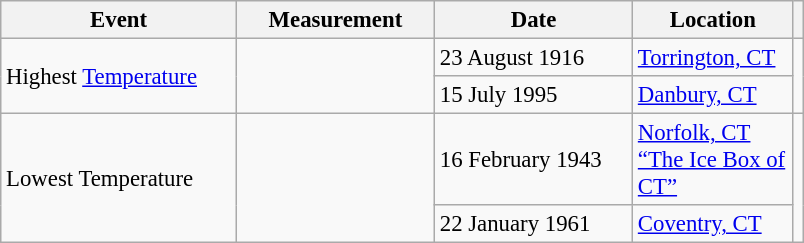<table class="wikitable" style="font-size: 95%;" |>
<tr>
<th width="150">Event</th>
<th width="125">Measurement</th>
<th width="125">Date</th>
<th width="100">Location</th>
<th></th>
</tr>
<tr>
<td rowspan="2">Highest <a href='#'>Temperature</a></td>
<td rowspan="2"></td>
<td>23 August 1916</td>
<td><a href='#'>Torrington, CT</a></td>
<td rowspan="2"></td>
</tr>
<tr>
<td>15 July 1995</td>
<td><a href='#'>Danbury, CT</a></td>
</tr>
<tr>
<td rowspan="2">Lowest Temperature</td>
<td rowspan="2"></td>
<td>16 February 1943</td>
<td><a href='#'>Norfolk, CT “The Ice Box of CT”</a></td>
<td rowspan="2"></td>
</tr>
<tr>
<td>22 January 1961</td>
<td><a href='#'>Coventry, CT</a></td>
</tr>
</table>
